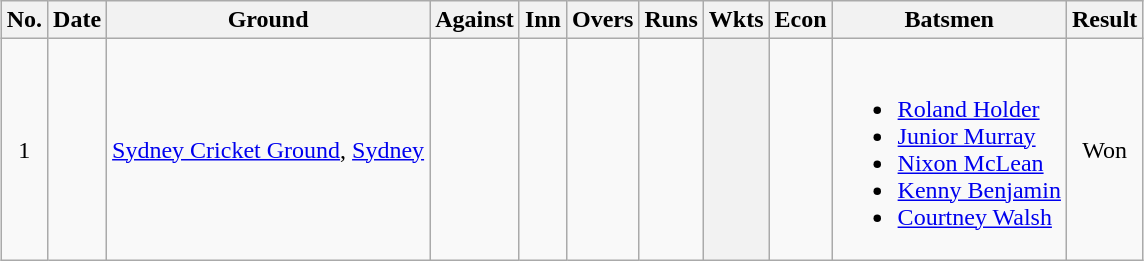<table class="wikitable" style="margin: 1em auto 1em auto">
<tr align=center>
<th scope="col" class="unsortable">No.</th>
<th scope="col">Date</th>
<th scope="col">Ground</th>
<th scope="col">Against</th>
<th scope="col">Inn</th>
<th scope="col">Overs</th>
<th scope="col">Runs</th>
<th scope="col">Wkts</th>
<th scope="col">Econ</th>
<th scope="col" class="unsortable">Batsmen</th>
<th scope="col">Result</th>
</tr>
<tr align=center>
<td>1</td>
<td> </td>
<td><a href='#'>Sydney Cricket Ground</a>, <a href='#'>Sydney</a></td>
<td></td>
<td></td>
<td></td>
<td></td>
<th scope="row"></th>
<td></td>
<td align=left><br><ul><li><a href='#'>Roland Holder</a></li><li><a href='#'>Junior Murray</a></li><li><a href='#'>Nixon McLean</a></li><li><a href='#'>Kenny Benjamin</a></li><li><a href='#'>Courtney Walsh</a></li></ul></td>
<td>Won</td>
</tr>
</table>
